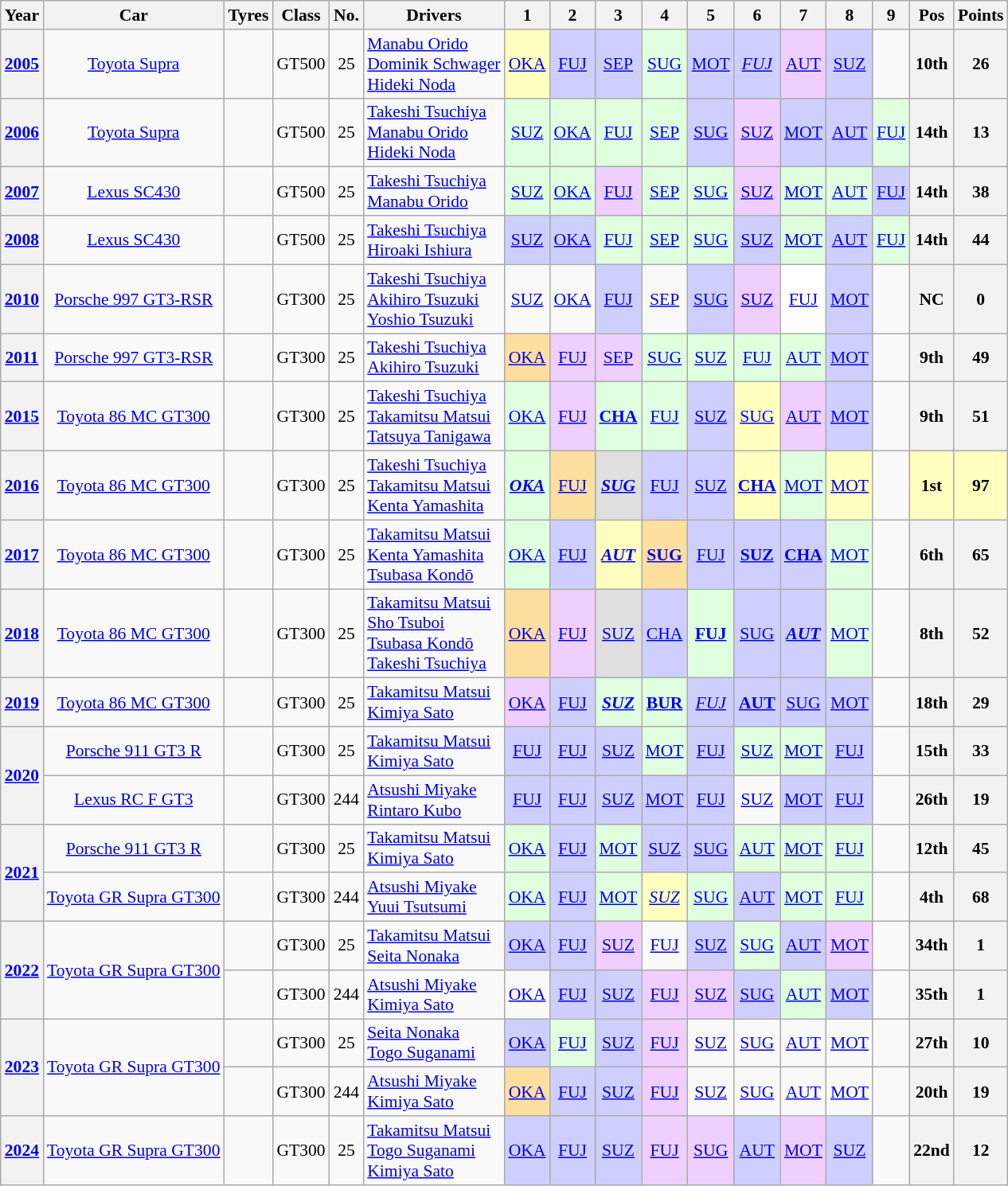<table class="wikitable" style="text-align:center; font-size:90%">
<tr>
<th>Year</th>
<th>Car</th>
<th>Tyres</th>
<th>Class</th>
<th>No.</th>
<th>Drivers</th>
<th>1</th>
<th>2</th>
<th>3</th>
<th>4</th>
<th>5</th>
<th>6</th>
<th>7</th>
<th>8</th>
<th>9</th>
<th>Pos</th>
<th>Points</th>
</tr>
<tr>
<th><a href='#'>2005</a></th>
<td><a href='#'>Toyota Supra</a></td>
<td></td>
<td>GT500</td>
<td>25</td>
<td align="left"> <a href='#'>Manabu Orido</a><br> <a href='#'>Dominik Schwager</a><br> <a href='#'>Hideki Noda</a></td>
<td style="background:#ffffbf;"><a href='#'>OKA</a><br></td>
<td style="background:#cfcfff;"><a href='#'>FUJ</a><br></td>
<td style="background:#cfcfff;"><a href='#'>SEP</a><br></td>
<td style="background:#dfffdf;"><a href='#'>SUG</a><br></td>
<td style="background:#cfcfff;"><a href='#'>MOT</a><br></td>
<td style="background:#cfcfff;"><a href='#'><em>FUJ</em></a><br></td>
<td style="background:#EFCFFF;"><a href='#'>AUT</a><br></td>
<td style="background:#cfcfff;"><a href='#'>SUZ</a><br></td>
<td></td>
<th>10th</th>
<th>26</th>
</tr>
<tr>
<th><a href='#'>2006</a></th>
<td><a href='#'>Toyota Supra</a></td>
<td></td>
<td>GT500</td>
<td>25</td>
<td align="left"> <a href='#'>Takeshi Tsuchiya</a><br> <a href='#'>Manabu Orido</a><br> <a href='#'>Hideki Noda</a></td>
<td style="background:#dfffdf;"><a href='#'>SUZ</a><br></td>
<td style="background:#dfffdf;"><a href='#'>OKA</a><br></td>
<td style="background:#dfffdf;"><a href='#'>FUJ</a><br></td>
<td style="background:#dfffdf;"><a href='#'>SEP</a><br></td>
<td style="background:#cfcfff;"><a href='#'>SUG</a><br></td>
<td style="background:#EFCFFF;"><a href='#'>SUZ</a><br></td>
<td style="background:#cfcfff;"><a href='#'>MOT</a><br></td>
<td style="background:#cfcfff;"><a href='#'>AUT</a><br></td>
<td style="background:#dfffdf;"><a href='#'>FUJ</a><br></td>
<th>14th</th>
<th>13</th>
</tr>
<tr>
<th><a href='#'>2007</a></th>
<td><a href='#'>Lexus SC430</a></td>
<td></td>
<td>GT500</td>
<td>25</td>
<td align="left"> <a href='#'>Takeshi Tsuchiya</a><br> <a href='#'>Manabu Orido</a></td>
<td style="background:#dfffdf;"><a href='#'>SUZ</a><br></td>
<td style="background:#dfffdf;"><a href='#'>OKA</a><br></td>
<td style="background:#EFCFFF;"><a href='#'>FUJ</a><br></td>
<td style="background:#dfffdf;"><a href='#'>SEP</a><br></td>
<td style="background:#dfffdf;"><a href='#'>SUG</a><br></td>
<td style="background:#EFCFFF;"><a href='#'>SUZ</a><br></td>
<td style="background:#dfffdf;"><a href='#'>MOT</a><br></td>
<td style="background:#dfffdf;"><a href='#'>AUT</a><br></td>
<td style="background:#cfcfff;"><a href='#'>FUJ</a><br></td>
<th>14th</th>
<th>38</th>
</tr>
<tr>
<th><a href='#'>2008</a></th>
<td><a href='#'>Lexus SC430</a></td>
<td></td>
<td>GT500</td>
<td>25</td>
<td align="left"> <a href='#'>Takeshi Tsuchiya</a><br> <a href='#'>Hiroaki Ishiura</a></td>
<td style="background:#cfcfff;"><a href='#'>SUZ</a><br></td>
<td style="background:#cfcfff;"><a href='#'>OKA</a><br></td>
<td style="background:#dfffdf;"><a href='#'>FUJ</a><br></td>
<td style="background:#dfffdf;"><a href='#'>SEP</a><br></td>
<td style="background:#dfffdf;"><a href='#'>SUG</a><br></td>
<td style="background:#cfcfff;"><a href='#'>SUZ</a><br></td>
<td style="background:#dfffdf;"><a href='#'>MOT</a><br></td>
<td style="background:#cfcfff;"><a href='#'>AUT</a><br></td>
<td style="background:#dfffdf;"><a href='#'>FUJ</a><br></td>
<th>14th</th>
<th>44</th>
</tr>
<tr>
<th><a href='#'>2010</a></th>
<td><a href='#'>Porsche 997 GT3-RSR</a></td>
<td></td>
<td>GT300</td>
<td>25</td>
<td align="left"> <a href='#'>Takeshi Tsuchiya</a><br> <a href='#'>Akihiro Tsuzuki</a><br> <a href='#'>Yoshio Tsuzuki</a></td>
<td><a href='#'>SUZ</a></td>
<td><a href='#'>OKA</a></td>
<td style="background:#cfcfff;"><a href='#'>FUJ</a><br></td>
<td><a href='#'>SEP</a></td>
<td style="background:#cfcfff;"><a href='#'>SUG</a><br></td>
<td style="background:#efcfff;"><a href='#'>SUZ</a><br></td>
<td style="background:#fff;"><a href='#'>FUJ</a><br></td>
<td style="background:#cfcfff;"><a href='#'>MOT</a><br></td>
<td></td>
<th>NC</th>
<th>0</th>
</tr>
<tr>
<th><a href='#'>2011</a></th>
<td><a href='#'>Porsche 997 GT3-RSR</a></td>
<td></td>
<td>GT300</td>
<td>25</td>
<td align="left"> <a href='#'>Takeshi Tsuchiya</a><br> <a href='#'>Akihiro Tsuzuki</a></td>
<td style="background:#ffdf9f;"><a href='#'>OKA</a><br></td>
<td style="background:#efcfff;"><a href='#'>FUJ</a><br></td>
<td style="background:#efcfff;"><a href='#'>SEP</a><br></td>
<td style="background:#dfffdf;"><a href='#'>SUG</a><br></td>
<td style="background:#dfffdf;"><a href='#'>SUZ</a><br></td>
<td style="background:#dfffdf;"><a href='#'>FUJ</a><br></td>
<td style="background:#dfffdf;"><a href='#'>AUT</a><br></td>
<td style="background:#cfcfff;"><a href='#'>MOT</a><br></td>
<td></td>
<th>9th</th>
<th>49</th>
</tr>
<tr>
<th><a href='#'>2015</a></th>
<td><a href='#'>Toyota 86 MC GT300</a></td>
<td></td>
<td>GT300</td>
<td>25</td>
<td align="left"> <a href='#'>Takeshi Tsuchiya</a><br> <a href='#'>Takamitsu Matsui</a><br> <a href='#'>Tatsuya Tanigawa</a></td>
<td style="background:#dfffdf;"><a href='#'>OKA</a><br></td>
<td style="background:#efcfff;"><a href='#'>FUJ</a><br></td>
<td style="background:#dfffdf;"><a href='#'><strong>CHA</strong></a><br></td>
<td style="background:#dfffdf;"><a href='#'>FUJ</a><br></td>
<td style="background:#cfcfff;"><a href='#'>SUZ</a><br></td>
<td style="background:#ffffbf;"><a href='#'>SUG</a><br></td>
<td style="background:#efcfff;"><a href='#'>AUT</a><br></td>
<td style="background:#cfcfff;"><a href='#'>MOT</a><br></td>
<td></td>
<th>9th</th>
<th>51</th>
</tr>
<tr>
<th><a href='#'>2016</a></th>
<td><a href='#'>Toyota 86 MC GT300</a></td>
<td></td>
<td>GT300</td>
<td>25</td>
<td align="left"> <a href='#'>Takeshi Tsuchiya</a><br> <a href='#'>Takamitsu Matsui</a><br> <a href='#'>Kenta Yamashita</a></td>
<td style="background:#dfffdf;"><a href='#'><strong><em>OKA</em></strong></a><br></td>
<td style="background:#ffdf9f;"><a href='#'>FUJ</a><br></td>
<td style="background:#dfdfdf;"><a href='#'><strong><em>SUG</em></strong></a><br></td>
<td style="background:#cfcfff;"><a href='#'>FUJ</a><br></td>
<td style="background:#cfcfff;"><a href='#'>SUZ</a><br></td>
<td style="background:#ffffbf;"><a href='#'><strong>CHA</strong></a><br></td>
<td style="background:#dfffdf;"><a href='#'>MOT</a><br></td>
<td style="background:#ffffbf;"><a href='#'>MOT</a><br></td>
<td></td>
<th style="background:#ffffbf;">1st</th>
<th style="background:#ffffbf;">97</th>
</tr>
<tr>
<th><a href='#'>2017</a></th>
<td><a href='#'>Toyota 86 MC GT300</a></td>
<td></td>
<td>GT300</td>
<td>25</td>
<td align="left"> <a href='#'>Takamitsu Matsui</a><br> <a href='#'>Kenta Yamashita</a><br> <a href='#'>Tsubasa Kondō</a></td>
<td style="background:#dfffdf;"><a href='#'>OKA</a><br></td>
<td style="background:#cfcfff;"><a href='#'>FUJ</a><br></td>
<td style="background:#ffffbf;"><a href='#'><strong><em>AUT</em></strong></a><br></td>
<td style="background:#ffdf9f;"><a href='#'><strong>SUG</strong></a><br></td>
<td style="background:#cfcfff;"><a href='#'>FUJ</a><br></td>
<td style="background:#cfcfff;"><a href='#'><strong>SUZ</strong></a><br></td>
<td style="background:#cfcfff;"><a href='#'><strong>CHA</strong></a><br></td>
<td style="background:#dfffdf;"><a href='#'>MOT</a><br></td>
<td></td>
<th>6th</th>
<th>65</th>
</tr>
<tr>
<th><a href='#'>2018</a></th>
<td><a href='#'>Toyota 86 MC GT300</a></td>
<td></td>
<td>GT300</td>
<td>25</td>
<td align="left"> <a href='#'>Takamitsu Matsui</a><br> <a href='#'>Sho Tsuboi</a><br> <a href='#'>Tsubasa Kondō</a><br> <a href='#'>Takeshi Tsuchiya</a></td>
<td style="background:#ffdf9f;"><a href='#'>OKA</a><br></td>
<td style="background:#efcfff;"><a href='#'>FUJ</a><br></td>
<td style="background:#dfdfdf;"><a href='#'>SUZ</a><br></td>
<td style="background:#cfcfff;"><a href='#'>CHA</a><br></td>
<td style="background:#dfffdf;"><a href='#'><strong>FUJ</strong></a><br></td>
<td style="background:#cfcfff;"><a href='#'>SUG</a><br></td>
<td style="background:#cfcfff;"><a href='#'><strong><em>AUT</em></strong></a><br></td>
<td style="background:#dfffdf;"><a href='#'>MOT</a><br></td>
<td></td>
<th>8th</th>
<th>52</th>
</tr>
<tr>
<th><a href='#'>2019</a></th>
<td><a href='#'>Toyota 86 MC GT300</a></td>
<td></td>
<td>GT300</td>
<td>25</td>
<td align="left"> <a href='#'>Takamitsu Matsui</a><br> <a href='#'>Kimiya Sato</a></td>
<td style="background:#efcfff;"><a href='#'>OKA</a><br></td>
<td style="background:#cfcfff;"><a href='#'>FUJ</a><br></td>
<td style="background:#dfffdf;"><a href='#'><strong><em>SUZ</em></strong></a><br></td>
<td style="background:#dfffdf;"><a href='#'><strong>BUR</strong></a><br></td>
<td style="background:#cfcfff;"><a href='#'><em>FUJ</em></a><br></td>
<td style="background:#cfcfff;"><a href='#'><strong>AUT</strong></a><br></td>
<td style="background:#cfcfff;"><a href='#'>SUG</a><br></td>
<td style="background:#cfcfff;"><a href='#'>MOT</a><br></td>
<td></td>
<th>18th</th>
<th>29</th>
</tr>
<tr>
<th rowspan="2"><a href='#'>2020</a></th>
<td><a href='#'>Porsche 911 GT3 R</a></td>
<td></td>
<td>GT300</td>
<td>25</td>
<td align="left"> <a href='#'>Takamitsu Matsui</a><br> <a href='#'>Kimiya Sato</a></td>
<td style="background:#cfcfff;"><a href='#'>FUJ</a><br></td>
<td style="background:#cfcfff;"><a href='#'>FUJ</a><br></td>
<td style="background:#cfcfff;"><a href='#'>SUZ</a><br></td>
<td style="background:#dfffdf;"><a href='#'>MOT</a><br></td>
<td style="background:#cfcfff;"><a href='#'>FUJ</a><br></td>
<td style="background:#dfffdf;"><a href='#'>SUZ</a><br></td>
<td style="background:#dfffdf;"><a href='#'>MOT</a><br></td>
<td style="background:#cfcfff;"><a href='#'>FUJ</a><br></td>
<td></td>
<th>15th</th>
<th>33</th>
</tr>
<tr>
<td><a href='#'>Lexus RC F GT3</a></td>
<td></td>
<td>GT300</td>
<td>244</td>
<td align="left"> <a href='#'>Atsushi Miyake</a><br> <a href='#'>Rintaro Kubo</a></td>
<td style="background:#cfcfff;"><a href='#'>FUJ</a><br></td>
<td style="background:#cfcfff;"><a href='#'>FUJ</a><br></td>
<td style="background:#cfcfff;"><a href='#'>SUZ</a><br></td>
<td style="background:#cfcfff;"><a href='#'>MOT</a><br></td>
<td style="background:#cfcfff;"><a href='#'>FUJ</a><br></td>
<td><a href='#'>SUZ</a><br></td>
<td style="background:#cfcfff;"><a href='#'>MOT</a><br></td>
<td style="background:#cfcfff;"><a href='#'>FUJ</a><br></td>
<td></td>
<th>26th</th>
<th>19</th>
</tr>
<tr>
<th rowspan="2"><a href='#'>2021</a></th>
<td><a href='#'>Porsche 911 GT3 R</a></td>
<td></td>
<td>GT300</td>
<td>25</td>
<td align="left"> <a href='#'>Takamitsu Matsui</a><br> <a href='#'>Kimiya Sato</a></td>
<td style="background:#dfffdf;"><a href='#'>OKA</a><br></td>
<td style="background:#cfcfff;"><a href='#'>FUJ</a><br></td>
<td style="background:#dfffdf;"><a href='#'>MOT</a><br></td>
<td style="background:#cfcfff;"><a href='#'>SUZ</a><br></td>
<td style="background:#cfcfff;"><a href='#'>SUG</a><br></td>
<td style="background:#dfffdf;"><a href='#'>AUT</a><br></td>
<td style="background:#dfffdf;"><a href='#'>MOT</a><br></td>
<td style="background:#dfffdf;"><a href='#'>FUJ</a><br></td>
<td></td>
<th>12th</th>
<th>45</th>
</tr>
<tr>
<td><a href='#'>Toyota GR Supra GT300</a></td>
<td></td>
<td>GT300</td>
<td>244</td>
<td align="left"> <a href='#'>Atsushi Miyake</a><br> <a href='#'>Yuui Tsutsumi</a></td>
<td style="background:#dfffdf;"><a href='#'>OKA</a><br></td>
<td style="background:#cfcfff;"><a href='#'>FUJ</a><br></td>
<td style="background:#dfffdf;"><a href='#'>MOT</a><br></td>
<td style="background:#ffffbf;"><a href='#'><em>SUZ</em></a><br></td>
<td style="background:#dfffdf;"><a href='#'>SUG</a><br></td>
<td style="background:#cfcfff;"><a href='#'>AUT</a><br></td>
<td style="background:#dfffdf;"><a href='#'>MOT</a><br></td>
<td style="background:#dfffdf;"><a href='#'>FUJ</a><br></td>
<td></td>
<th>4th</th>
<th>68</th>
</tr>
<tr>
<th rowspan="2"><a href='#'>2022</a></th>
<td rowspan="2"><a href='#'>Toyota GR Supra GT300</a></td>
<td></td>
<td>GT300</td>
<td>25</td>
<td align="left"> <a href='#'>Takamitsu Matsui</a><br> <a href='#'>Seita Nonaka</a></td>
<td style="background:#cfcfff;"><a href='#'>OKA</a><br></td>
<td style="background:#cfcfff;"><a href='#'>FUJ</a><br></td>
<td style="background:#efcfff;"><a href='#'>SUZ</a><br></td>
<td><a href='#'>FUJ</a></td>
<td style="background:#cfcfff;"><a href='#'>SUZ</a><br></td>
<td style="background:#dfffdf;"><a href='#'>SUG</a><br></td>
<td style="background:#cfcfff;"><a href='#'>AUT</a><br></td>
<td style="background:#efcfff;"><a href='#'>MOT</a><br></td>
<td></td>
<th>34th</th>
<th>1</th>
</tr>
<tr>
<td></td>
<td>GT300</td>
<td>244</td>
<td align="left"> <a href='#'>Atsushi Miyake</a><br> <a href='#'>Kimiya Sato</a></td>
<td><a href='#'>OKA</a></td>
<td style="background:#cfcfff;"><a href='#'>FUJ</a><br></td>
<td style="background:#cfcfff;"><a href='#'>SUZ</a><br></td>
<td style="background:#efcfff;"><a href='#'>FUJ</a><br></td>
<td style="background:#efcfff;"><a href='#'>SUZ</a><br></td>
<td style="background:#cfcfff;"><a href='#'>SUG</a><br></td>
<td style="background:#dfffdf;"><a href='#'>AUT</a><br></td>
<td style="background:#cfcfff;"><a href='#'>MOT</a><br></td>
<td></td>
<th>35th</th>
<th>1</th>
</tr>
<tr>
<th rowspan="2"><a href='#'>2023</a></th>
<td rowspan="2"><a href='#'>Toyota GR Supra GT300</a></td>
<td></td>
<td>GT300</td>
<td>25</td>
<td align="left"> <a href='#'>Seita Nonaka</a><br> <a href='#'>Togo Suganami</a></td>
<td style="background:#cfcfff;"><a href='#'>OKA</a><br></td>
<td style="background:#dfffdf;"><a href='#'>FUJ</a><br></td>
<td style="background:#cfcfff;"><a href='#'>SUZ</a><br></td>
<td style="background:#efcfff;"><a href='#'>FUJ</a><br></td>
<td><a href='#'>SUZ</a></td>
<td><a href='#'>SUG</a></td>
<td><a href='#'>AUT</a></td>
<td><a href='#'>MOT</a></td>
<td></td>
<th>27th</th>
<th>10</th>
</tr>
<tr>
<td></td>
<td>GT300</td>
<td>244</td>
<td align="left"> <a href='#'>Atsushi Miyake</a><br> <a href='#'>Kimiya Sato</a></td>
<td style="background:#ffdf9f;"><a href='#'>OKA</a><br></td>
<td style="background:#cfcfff;"><a href='#'>FUJ</a><br></td>
<td style="background:#cfcfff;"><a href='#'>SUZ</a><br></td>
<td style="background:#efcfff;"><a href='#'>FUJ</a><br></td>
<td><a href='#'>SUZ</a></td>
<td><a href='#'>SUG</a></td>
<td><a href='#'>AUT</a></td>
<td><a href='#'>MOT</a></td>
<td></td>
<th>20th</th>
<th>19</th>
</tr>
<tr>
<th><a href='#'>2024</a></th>
<td><a href='#'>Toyota GR Supra GT300</a></td>
<td></td>
<td>GT300</td>
<td>25</td>
<td align="left"> <a href='#'>Takamitsu Matsui</a><br> <a href='#'>Togo Suganami</a><br>  <a href='#'>Kimiya Sato</a></td>
<td style="background:#cfcfff;"><a href='#'>OKA</a><br></td>
<td style="background:#cfcfff;"><a href='#'>FUJ</a><br></td>
<td style="background:#cfcfff;"><a href='#'>SUZ</a><br></td>
<td style="background:#efcfff;"><a href='#'>FUJ</a><br></td>
<td style="background:#efcfff;"><a href='#'>SUG</a><br></td>
<td style="background:#cfcfff;"><a href='#'>AUT</a><br></td>
<td style="background:#efcfff;"><a href='#'>MOT</a><br></td>
<td style="background:#cfcfff;"><a href='#'>SUZ</a><br></td>
<td></td>
<th>22nd</th>
<th>12</th>
</tr>
</table>
